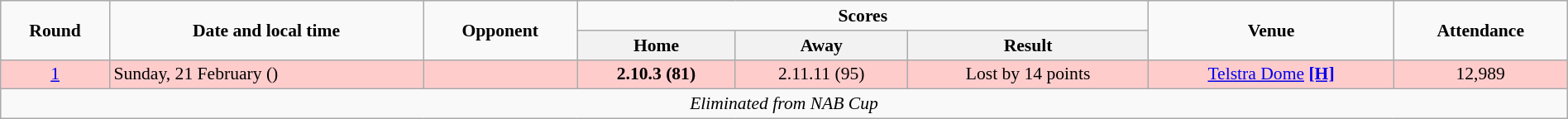<table class="wikitable" style="font-size:90%; text-align:center; width: 100%; margin-left: auto; margin-right: auto;">
<tr>
<td rowspan=2><strong>Round</strong></td>
<td rowspan=2><strong>Date and local time</strong></td>
<td rowspan=2><strong>Opponent</strong></td>
<td colspan=3><strong>Scores</strong> </td>
<td rowspan=2><strong>Venue</strong></td>
<td rowspan=2><strong>Attendance</strong></td>
</tr>
<tr>
<th>Home</th>
<th>Away</th>
<th>Result</th>
</tr>
<tr style="text-align:center; background:#fcc;">
<td><a href='#'>1</a></td>
<td align=left>Sunday, 21 February ()</td>
<td align=left></td>
<td><strong>2.10.3 (81)</strong></td>
<td>2.11.11 (95)</td>
<td>Lost by 14 points</td>
<td><a href='#'>Telstra Dome</a> <span></span><a href='#'><strong>[H]</strong></a></td>
<td>12,989</td>
</tr>
<tr>
<td colspan=8><em>Eliminated from NAB Cup</em></td>
</tr>
</table>
